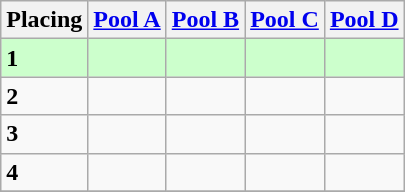<table class=wikitable style="border:1px solid #AAAAAA;">
<tr>
<th>Placing</th>
<th><a href='#'>Pool A</a></th>
<th><a href='#'>Pool B</a></th>
<th><a href='#'>Pool C</a></th>
<th><a href='#'>Pool D</a></th>
</tr>
<tr style="background: #ccffcc;">
<td><strong>1</strong></td>
<td></td>
<td></td>
<td></td>
<td></td>
</tr>
<tr>
<td><strong>2</strong></td>
<td></td>
<td></td>
<td></td>
<td></td>
</tr>
<tr>
<td><strong>3</strong></td>
<td></td>
<td></td>
<td></td>
<td></td>
</tr>
<tr>
<td><strong>4</strong></td>
<td></td>
<td></td>
<td></td>
<td></td>
</tr>
<tr>
</tr>
</table>
